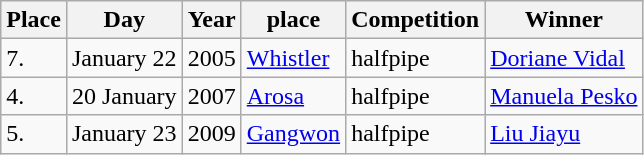<table class="wikitable">
<tr>
<th>Place</th>
<th>Day</th>
<th>Year</th>
<th>place</th>
<th>Competition</th>
<th>Winner</th>
</tr>
<tr>
<td>7.</td>
<td>January 22</td>
<td>2005</td>
<td><a href='#'>Whistler</a></td>
<td>halfpipe</td>
<td><a href='#'>Doriane Vidal</a></td>
</tr>
<tr>
<td>4.</td>
<td>20 January</td>
<td>2007</td>
<td><a href='#'>Arosa</a></td>
<td>halfpipe</td>
<td><a href='#'>Manuela Pesko</a></td>
</tr>
<tr>
<td>5.</td>
<td>January 23</td>
<td>2009</td>
<td><a href='#'>Gangwon</a></td>
<td>halfpipe</td>
<td><a href='#'>Liu Jiayu</a></td>
</tr>
</table>
